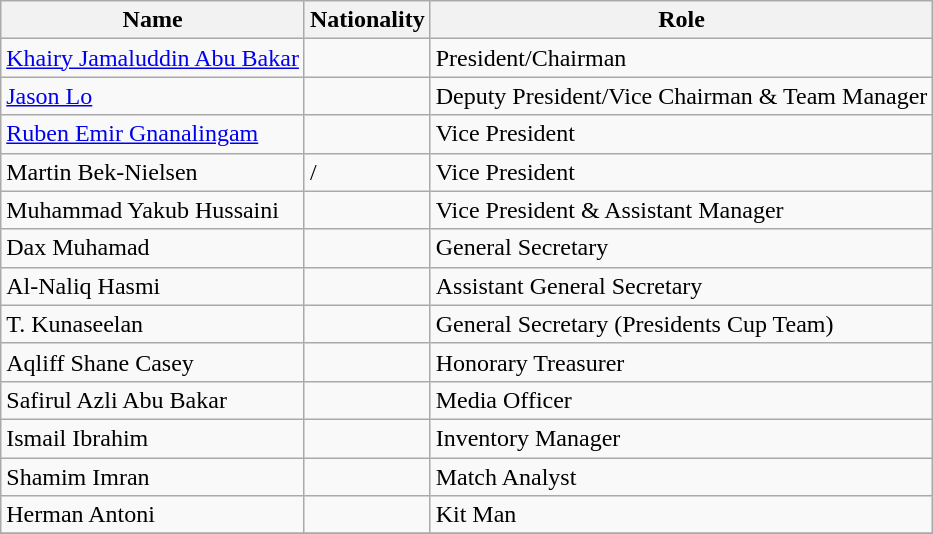<table class="wikitable">
<tr>
<th>Name</th>
<th>Nationality</th>
<th>Role</th>
</tr>
<tr>
<td><a href='#'>Khairy Jamaluddin Abu Bakar</a></td>
<td></td>
<td>President/Chairman</td>
</tr>
<tr>
<td><a href='#'>Jason Lo</a></td>
<td></td>
<td>Deputy President/Vice Chairman & Team Manager</td>
</tr>
<tr>
<td><a href='#'>Ruben Emir Gnanalingam</a></td>
<td></td>
<td>Vice President</td>
</tr>
<tr>
<td>Martin Bek-Nielsen</td>
<td>/</td>
<td>Vice President</td>
</tr>
<tr>
<td>Muhammad Yakub Hussaini</td>
<td></td>
<td>Vice President & Assistant Manager</td>
</tr>
<tr>
<td>Dax Muhamad</td>
<td></td>
<td>General Secretary</td>
</tr>
<tr>
<td>Al-Naliq Hasmi</td>
<td></td>
<td>Assistant General Secretary</td>
</tr>
<tr>
<td>T. Kunaseelan</td>
<td></td>
<td>General Secretary (Presidents Cup Team)</td>
</tr>
<tr>
<td>Aqliff Shane Casey</td>
<td></td>
<td>Honorary Treasurer</td>
</tr>
<tr>
<td>Safirul Azli Abu Bakar</td>
<td></td>
<td>Media Officer</td>
</tr>
<tr>
<td>Ismail Ibrahim</td>
<td></td>
<td>Inventory Manager</td>
</tr>
<tr>
<td>Shamim Imran</td>
<td></td>
<td>Match Analyst</td>
</tr>
<tr>
<td>Herman Antoni</td>
<td></td>
<td>Kit Man</td>
</tr>
<tr>
</tr>
</table>
